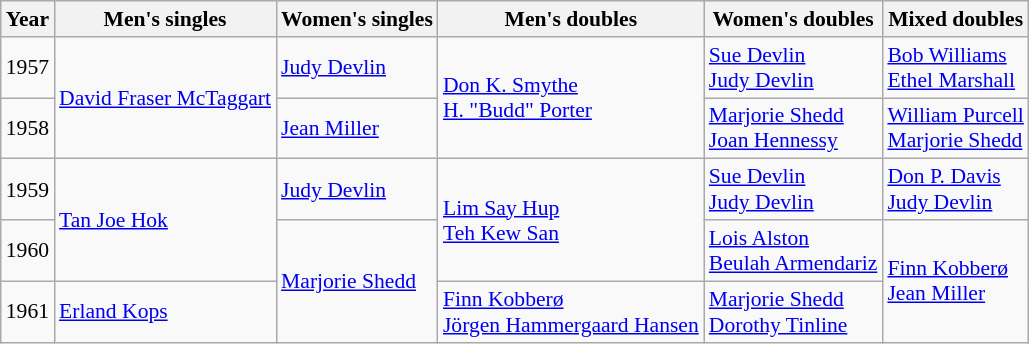<table class=wikitable style="font-size:90%;">
<tr>
<th>Year</th>
<th>Men's singles</th>
<th>Women's singles</th>
<th>Men's doubles</th>
<th>Women's doubles</th>
<th>Mixed doubles</th>
</tr>
<tr>
<td>1957</td>
<td rowspan="2"> <a href='#'>David Fraser McTaggart</a></td>
<td> <a href='#'>Judy Devlin</a></td>
<td rowspan="2"> <a href='#'>Don K. Smythe</a> <br>  <a href='#'>H. "Budd" Porter</a></td>
<td> <a href='#'>Sue Devlin</a> <br>  <a href='#'>Judy Devlin</a></td>
<td> <a href='#'>Bob Williams</a> <br>  <a href='#'>Ethel Marshall</a></td>
</tr>
<tr>
<td>1958</td>
<td> <a href='#'>Jean Miller</a></td>
<td> <a href='#'>Marjorie Shedd</a> <br>  <a href='#'>Joan Hennessy</a></td>
<td> <a href='#'>William Purcell</a> <br>  <a href='#'>Marjorie Shedd</a></td>
</tr>
<tr>
<td>1959</td>
<td rowspan="2"> <a href='#'>Tan Joe Hok</a></td>
<td> <a href='#'>Judy Devlin</a></td>
<td rowspan="2"> <a href='#'>Lim Say Hup</a> <br>  <a href='#'>Teh Kew San</a></td>
<td> <a href='#'>Sue Devlin</a> <br>  <a href='#'>Judy Devlin</a></td>
<td> <a href='#'>Don P. Davis</a> <br>  <a href='#'>Judy Devlin</a></td>
</tr>
<tr>
<td>1960</td>
<td rowspan="2"> <a href='#'>Marjorie Shedd</a></td>
<td> <a href='#'>Lois Alston</a> <br>  <a href='#'>Beulah Armendariz</a></td>
<td rowspan="2"> <a href='#'>Finn Kobberø</a> <br>  <a href='#'>Jean Miller</a></td>
</tr>
<tr>
<td>1961</td>
<td> <a href='#'>Erland Kops</a></td>
<td> <a href='#'>Finn Kobberø</a> <br>  <a href='#'>Jörgen Hammergaard Hansen</a></td>
<td> <a href='#'>Marjorie Shedd</a> <br>  <a href='#'>Dorothy Tinline</a></td>
</tr>
</table>
